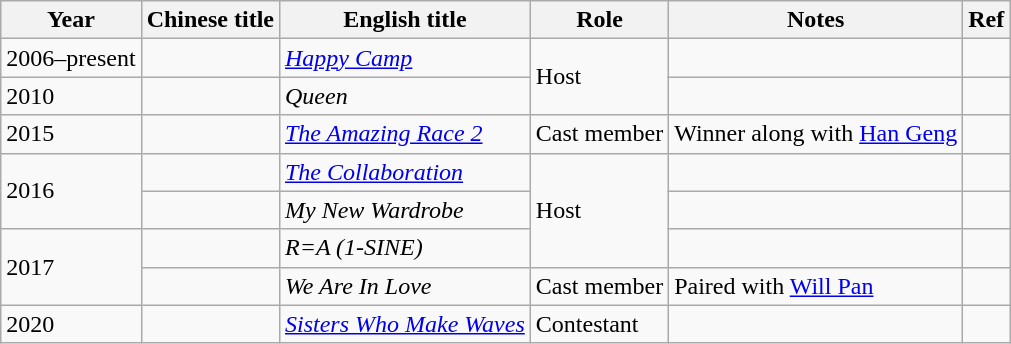<table class="wikitable">
<tr>
<th>Year</th>
<th>Chinese title</th>
<th>English title</th>
<th>Role</th>
<th>Notes</th>
<th>Ref</th>
</tr>
<tr>
<td>2006–present</td>
<td></td>
<td><em><a href='#'>Happy Camp</a></em></td>
<td rowspan=2>Host</td>
<td></td>
<td></td>
</tr>
<tr>
<td>2010</td>
<td></td>
<td><em>Queen</em></td>
<td></td>
<td></td>
</tr>
<tr>
<td>2015</td>
<td></td>
<td><em><a href='#'>The Amazing Race 2</a></em></td>
<td>Cast member</td>
<td>Winner along with <a href='#'>Han Geng</a></td>
<td></td>
</tr>
<tr>
<td rowspan=2>2016</td>
<td></td>
<td><em><a href='#'>The Collaboration</a></em></td>
<td rowspan=3>Host</td>
<td></td>
<td></td>
</tr>
<tr>
<td></td>
<td><em>My New Wardrobe</em></td>
<td></td>
<td></td>
</tr>
<tr>
<td rowspan=2>2017</td>
<td></td>
<td><em>R=A (1-SINE)</em></td>
<td></td>
<td></td>
</tr>
<tr>
<td></td>
<td><em>We Are In Love</em></td>
<td>Cast member</td>
<td>Paired with <a href='#'>Will Pan</a></td>
<td></td>
</tr>
<tr>
<td>2020</td>
<td></td>
<td><em><a href='#'>Sisters Who Make Waves</a></em></td>
<td>Contestant</td>
<td></td>
<td></td>
</tr>
</table>
